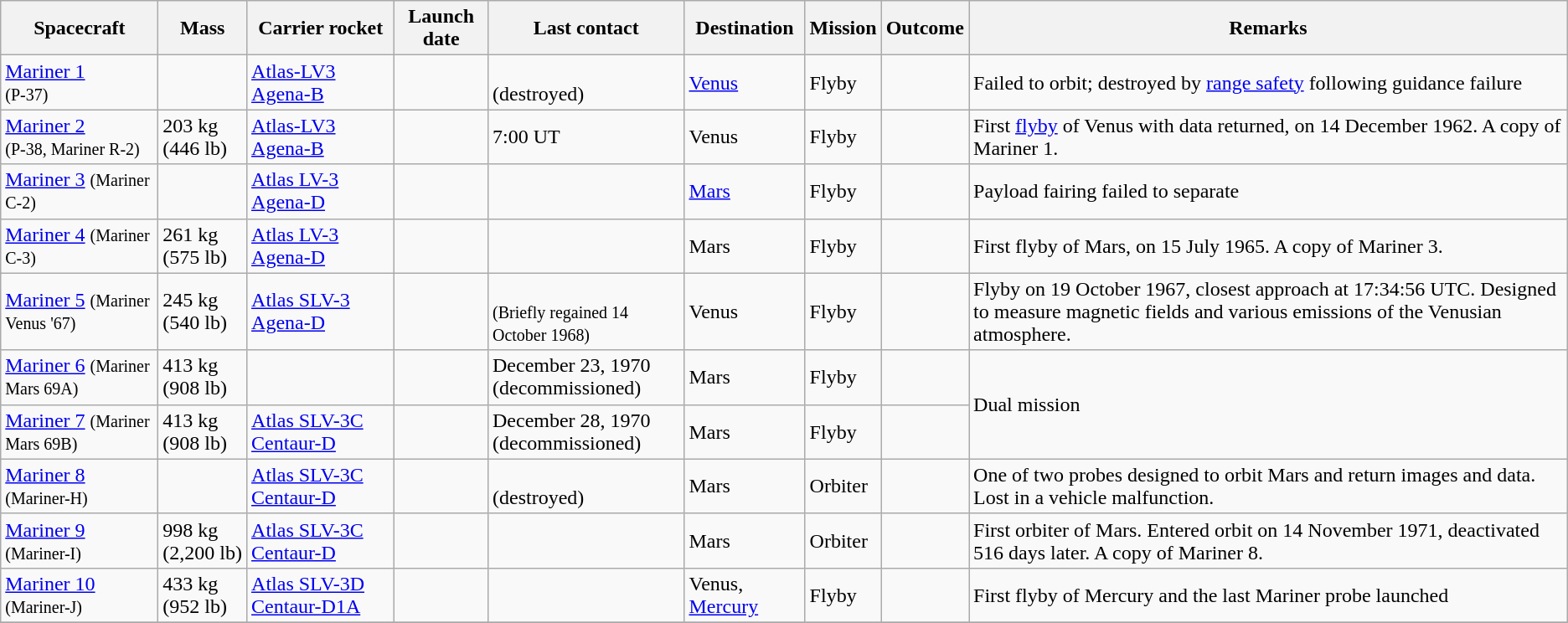<table class="wikitable sortable">
<tr>
<th>Spacecraft</th>
<th>Mass</th>
<th>Carrier rocket</th>
<th>Launch date</th>
<th>Last contact</th>
<th>Destination</th>
<th>Mission</th>
<th>Outcome</th>
<th>Remarks</th>
</tr>
<tr>
<td><a href='#'>Mariner 1</a><br><small>(P-37)</small></td>
<td></td>
<td><a href='#'>Atlas-LV3 Agena-B</a></td>
<td></td>
<td><br>(destroyed)</td>
<td><a href='#'>Venus</a></td>
<td>Flyby</td>
<td></td>
<td>Failed to orbit; destroyed by <a href='#'>range safety</a> following guidance failure</td>
</tr>
<tr>
<td><a href='#'>Mariner 2</a><br><small>(P-38, Mariner R-2)</small></td>
<td>203 kg<br>(446 lb)</td>
<td><a href='#'>Atlas-LV3 Agena-B</a></td>
<td></td>
<td> 7:00 UT</td>
<td>Venus</td>
<td>Flyby</td>
<td></td>
<td>First <a href='#'>flyby</a> of Venus with data returned, on 14 December 1962. A copy of Mariner 1.</td>
</tr>
<tr>
<td><a href='#'>Mariner 3</a> <small>(Mariner C-2)</small></td>
<td></td>
<td><a href='#'>Atlas LV-3 Agena-D</a></td>
<td></td>
<td></td>
<td><a href='#'>Mars</a></td>
<td>Flyby</td>
<td></td>
<td>Payload fairing failed to separate</td>
</tr>
<tr>
<td><a href='#'>Mariner 4</a> <small>(Mariner C-3)</small></td>
<td>261 kg<br>(575 lb)</td>
<td><a href='#'>Atlas LV-3 Agena-D</a></td>
<td></td>
<td></td>
<td>Mars</td>
<td>Flyby</td>
<td></td>
<td>First flyby of Mars, on 15 July 1965. A copy of Mariner 3.</td>
</tr>
<tr>
<td><a href='#'>Mariner 5</a> <small>(Mariner Venus '67)</small></td>
<td>245 kg<br>(540 lb)</td>
<td><a href='#'>Atlas SLV-3 Agena-D</a></td>
<td></td>
<td><br><small>(Briefly regained 14 October 1968)</small></td>
<td>Venus</td>
<td>Flyby</td>
<td></td>
<td>Flyby on 19 October 1967, closest approach at 17:34:56 UTC. Designed to measure magnetic fields and various emissions of the Venusian atmosphere.</td>
</tr>
<tr>
<td><a href='#'>Mariner 6</a> <small>(Mariner Mars 69A)</small></td>
<td>413 kg<br>(908 lb)</td>
<td></td>
<td></td>
<td>December 23, 1970<br>(decommissioned)</td>
<td>Mars</td>
<td>Flyby</td>
<td></td>
<td rowspan="2">Dual mission</td>
</tr>
<tr>
<td><a href='#'>Mariner 7</a> <small>(Mariner Mars 69B)</small></td>
<td>413 kg<br>(908 lb)</td>
<td><a href='#'>Atlas SLV-3C Centaur-D</a></td>
<td></td>
<td>December 28, 1970<br>(decommissioned)</td>
<td>Mars</td>
<td>Flyby</td>
<td></td>
</tr>
<tr>
<td><a href='#'>Mariner 8</a> <small>(Mariner-H)</small></td>
<td></td>
<td><a href='#'>Atlas SLV-3C Centaur-D</a></td>
<td></td>
<td><br>(destroyed)</td>
<td>Mars</td>
<td>Orbiter</td>
<td></td>
<td>One of two probes designed to orbit Mars and return images and data. Lost in a vehicle malfunction.</td>
</tr>
<tr>
<td><a href='#'>Mariner 9</a> <small>(Mariner-I)</small></td>
<td>998 kg<br>(2,200 lb)</td>
<td><a href='#'>Atlas SLV-3C Centaur-D</a></td>
<td></td>
<td></td>
<td>Mars</td>
<td>Orbiter</td>
<td></td>
<td>First orbiter of Mars. Entered orbit on 14 November 1971, deactivated 516 days later. A copy of Mariner 8.</td>
</tr>
<tr>
<td><a href='#'>Mariner 10</a> <small>(Mariner-J)</small></td>
<td>433 kg<br>(952 lb)</td>
<td><a href='#'>Atlas SLV-3D Centaur-D1A</a></td>
<td></td>
<td></td>
<td>Venus, <a href='#'>Mercury</a></td>
<td>Flyby</td>
<td></td>
<td>First flyby of Mercury and the last Mariner probe launched</td>
</tr>
<tr>
</tr>
</table>
